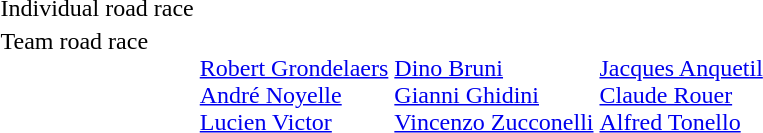<table>
<tr>
<td>Individual road race<br></td>
<td></td>
<td></td>
<td></td>
</tr>
<tr valign="top">
<td>Team road race<br></td>
<td><br><a href='#'>Robert Grondelaers</a><br><a href='#'>André Noyelle</a><br><a href='#'>Lucien Victor</a></td>
<td><br><a href='#'>Dino Bruni</a><br><a href='#'>Gianni Ghidini</a><br><a href='#'>Vincenzo Zucconelli</a></td>
<td><br><a href='#'>Jacques Anquetil</a><br><a href='#'>Claude Rouer</a><br><a href='#'>Alfred Tonello</a></td>
</tr>
</table>
